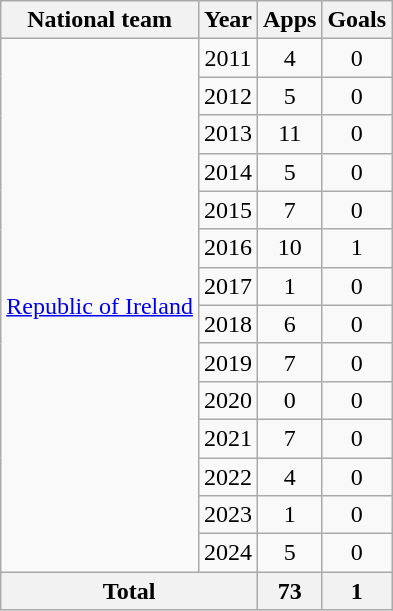<table class=wikitable style=text-align:center>
<tr>
<th>National team</th>
<th>Year</th>
<th>Apps</th>
<th>Goals</th>
</tr>
<tr>
<td rowspan=14><a href='#'>Republic of Ireland</a></td>
<td>2011</td>
<td>4</td>
<td>0</td>
</tr>
<tr>
<td>2012</td>
<td>5</td>
<td>0</td>
</tr>
<tr>
<td>2013</td>
<td>11</td>
<td>0</td>
</tr>
<tr>
<td>2014</td>
<td>5</td>
<td>0</td>
</tr>
<tr>
<td>2015</td>
<td>7</td>
<td>0</td>
</tr>
<tr>
<td>2016</td>
<td>10</td>
<td>1</td>
</tr>
<tr>
<td>2017</td>
<td>1</td>
<td>0</td>
</tr>
<tr>
<td>2018</td>
<td>6</td>
<td>0</td>
</tr>
<tr>
<td>2019</td>
<td>7</td>
<td>0</td>
</tr>
<tr>
<td>2020</td>
<td>0</td>
<td>0</td>
</tr>
<tr>
<td>2021</td>
<td>7</td>
<td>0</td>
</tr>
<tr>
<td>2022</td>
<td>4</td>
<td>0</td>
</tr>
<tr>
<td>2023</td>
<td>1</td>
<td>0</td>
</tr>
<tr>
<td>2024</td>
<td>5</td>
<td>0</td>
</tr>
<tr>
<th colspan=2>Total</th>
<th>73</th>
<th>1</th>
</tr>
</table>
